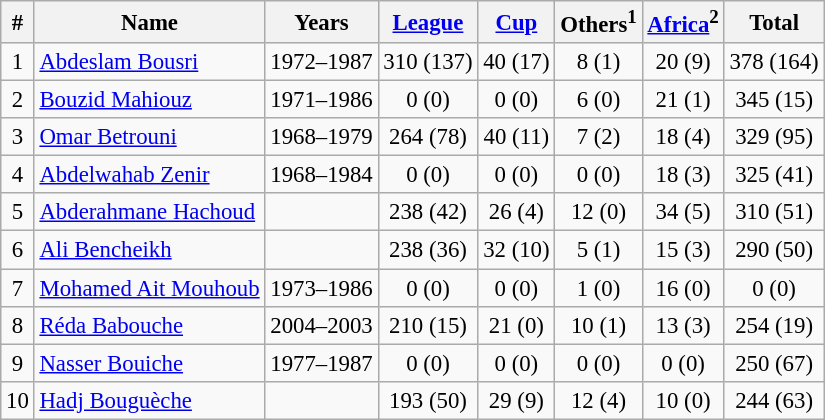<table class="wikitable plainrowheaders sortable" style="text-align:center;font-size:95%">
<tr>
<th scope="col">#</th>
<th scope="col">Name</th>
<th scope="col" data-sort-type="number">Years</th>
<th scope="col" data-sort-type="number"><a href='#'>League</a></th>
<th scope="col" data-sort-type="number"><a href='#'>Cup</a></th>
<th scope="col" data-sort-type="number">Others<sup>1</sup><br></th>
<th scope="col" data-sort-type="number"><a href='#'>Africa</a><sup>2</sup><br></th>
<th scope="col" data-sort-type="number">Total</th>
</tr>
<tr>
<td>1</td>
<td align="left"> <a href='#'>Abdeslam Bousri</a></td>
<td>1972–1987</td>
<td>310 (137)</td>
<td>40 (17)</td>
<td>8 (1)</td>
<td>20 (9)</td>
<td>378 (164)</td>
</tr>
<tr>
<td>2</td>
<td align="left"> <a href='#'>Bouzid Mahiouz</a></td>
<td>1971–1986</td>
<td>0 (0)</td>
<td>0 (0)</td>
<td>6 (0)</td>
<td>21 (1)</td>
<td>345 (15)</td>
</tr>
<tr>
<td>3</td>
<td align="left"> <a href='#'>Omar Betrouni</a></td>
<td>1968–1979</td>
<td>264 (78)</td>
<td>40 (11)</td>
<td>7 (2)</td>
<td>18 (4)</td>
<td>329 (95)</td>
</tr>
<tr>
<td>4</td>
<td align="left"> <a href='#'>Abdelwahab Zenir</a></td>
<td>1968–1984</td>
<td>0 (0)</td>
<td>0 (0)</td>
<td>0 (0)</td>
<td>18 (3)</td>
<td>325 (41)</td>
</tr>
<tr>
<td>5</td>
<td align="left"> <a href='#'>Abderahmane Hachoud</a></td>
<td></td>
<td>238 (42)</td>
<td>26 (4)</td>
<td>12 (0)</td>
<td>34 (5)</td>
<td>310 (51)</td>
</tr>
<tr>
<td>6</td>
<td align="left"> <a href='#'>Ali Bencheikh</a></td>
<td></td>
<td>238 (36)</td>
<td>32 (10)</td>
<td>5 (1)</td>
<td>15 (3)</td>
<td>290 (50)</td>
</tr>
<tr>
<td>7</td>
<td align="left"> <a href='#'>Mohamed Ait Mouhoub</a></td>
<td>1973–1986</td>
<td>0 (0)</td>
<td>0 (0)</td>
<td>1 (0)</td>
<td>16 (0)</td>
<td>0 (0)</td>
</tr>
<tr>
<td>8</td>
<td align="left"> <a href='#'>Réda Babouche</a></td>
<td>2004–2003</td>
<td>210 (15)</td>
<td>21 (0)</td>
<td>10 (1)</td>
<td>13 (3)</td>
<td>254 (19)</td>
</tr>
<tr>
<td>9</td>
<td align="left"> <a href='#'>Nasser Bouiche</a></td>
<td>1977–1987</td>
<td>0 (0)</td>
<td>0 (0)</td>
<td>0 (0)</td>
<td>0 (0)</td>
<td>250 (67)</td>
</tr>
<tr>
<td>10</td>
<td align="left"> <a href='#'>Hadj Bouguèche</a></td>
<td></td>
<td>193 (50)</td>
<td>29 (9)</td>
<td>12 (4)</td>
<td>10 (0)</td>
<td>244 (63)</td>
</tr>
</table>
